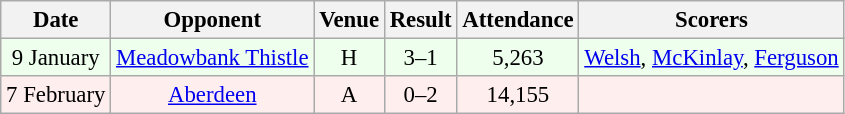<table class="wikitable sortable" style="font-size:95%; text-align:center">
<tr>
<th>Date</th>
<th>Opponent</th>
<th>Venue</th>
<th>Result</th>
<th>Attendance</th>
<th>Scorers</th>
</tr>
<tr style="background:#efe;">
<td>9 January</td>
<td><a href='#'>Meadowbank Thistle</a></td>
<td>H</td>
<td>3–1</td>
<td>5,263</td>
<td><a href='#'>Welsh</a>, <a href='#'>McKinlay</a>, <a href='#'>Ferguson</a></td>
</tr>
<tr style="background:#fee;">
<td>7 February</td>
<td><a href='#'>Aberdeen</a></td>
<td>A</td>
<td>0–2</td>
<td>14,155</td>
<td></td>
</tr>
</table>
